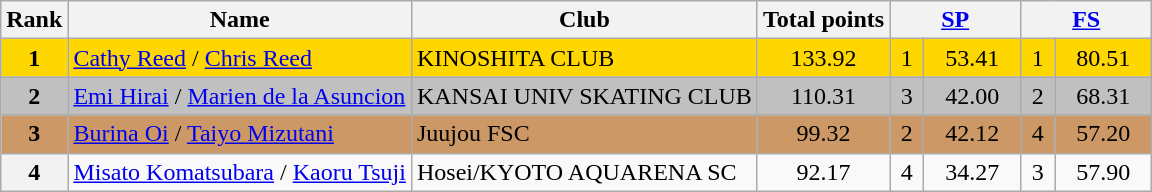<table class="wikitable sortable">
<tr>
<th>Rank</th>
<th>Name</th>
<th>Club</th>
<th>Total points</th>
<th colspan="2" width="80px"><a href='#'>SP</a></th>
<th colspan="2" width="80px"><a href='#'>FS</a></th>
</tr>
<tr bgcolor="gold">
<td align="center"><strong>1</strong></td>
<td><a href='#'>Cathy Reed</a> / <a href='#'>Chris Reed</a></td>
<td>KINOSHITA CLUB</td>
<td align="center">133.92</td>
<td align="center">1</td>
<td align="center">53.41</td>
<td align="center">1</td>
<td align="center">80.51</td>
</tr>
<tr bgcolor="silver">
<td align="center"><strong>2</strong></td>
<td><a href='#'>Emi Hirai</a> / <a href='#'>Marien de la Asuncion</a></td>
<td>KANSAI UNIV SKATING CLUB</td>
<td align="center">110.31</td>
<td align="center">3</td>
<td align="center">42.00</td>
<td align="center">2</td>
<td align="center">68.31</td>
</tr>
<tr bgcolor="cc9966">
<td align="center"><strong>3</strong></td>
<td><a href='#'>Burina Oi</a> / <a href='#'>Taiyo Mizutani</a></td>
<td>Juujou FSC</td>
<td align="center">99.32</td>
<td align="center">2</td>
<td align="center">42.12</td>
<td align="center">4</td>
<td align="center">57.20</td>
</tr>
<tr>
<th>4</th>
<td><a href='#'>Misato Komatsubara</a> / <a href='#'>Kaoru Tsuji</a></td>
<td>Hosei/KYOTO AQUARENA SC</td>
<td align="center">92.17</td>
<td align="center">4</td>
<td align="center">34.27</td>
<td align="center">3</td>
<td align="center">57.90</td>
</tr>
</table>
